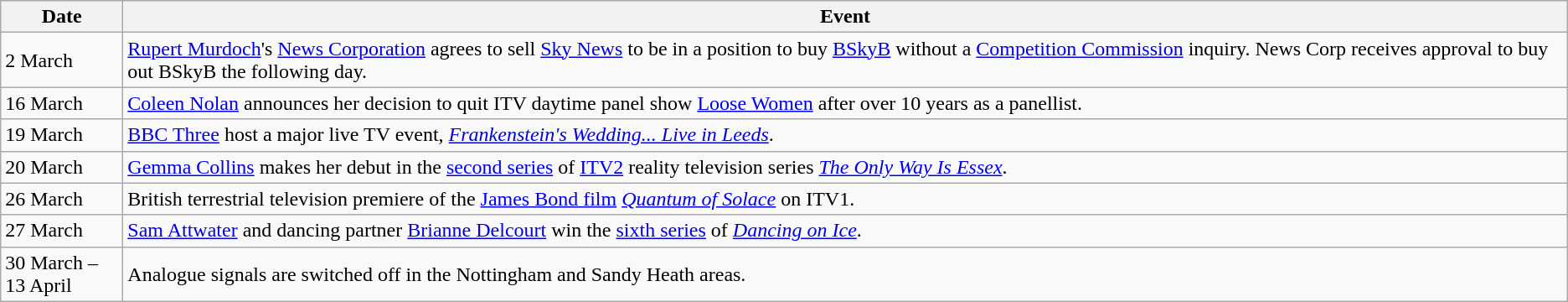<table class="wikitable">
<tr>
<th width=90>Date</th>
<th>Event</th>
</tr>
<tr>
<td>2 March</td>
<td><a href='#'>Rupert Murdoch</a>'s <a href='#'>News Corporation</a> agrees to sell <a href='#'>Sky News</a> to be in a position to buy <a href='#'>BSkyB</a> without a <a href='#'>Competition Commission</a> inquiry. News Corp receives approval to buy out BSkyB the following day.</td>
</tr>
<tr>
<td>16 March</td>
<td><a href='#'>Coleen Nolan</a> announces her decision to quit ITV daytime panel show <a href='#'>Loose Women</a> after over 10 years as a panellist.</td>
</tr>
<tr>
<td>19 March</td>
<td><a href='#'>BBC Three</a> host a major live TV event, <em><a href='#'>Frankenstein's Wedding... Live in Leeds</a></em>.</td>
</tr>
<tr>
<td>20 March</td>
<td><a href='#'>Gemma Collins</a> makes her debut in the <a href='#'>second series</a> of <a href='#'>ITV2</a> reality television series <em><a href='#'>The Only Way Is Essex</a></em>.</td>
</tr>
<tr>
<td>26 March</td>
<td>British terrestrial television premiere of the <a href='#'>James Bond film</a> <em><a href='#'>Quantum of Solace</a></em> on ITV1.</td>
</tr>
<tr>
<td>27 March</td>
<td><a href='#'>Sam Attwater</a> and dancing partner <a href='#'>Brianne Delcourt</a> win the <a href='#'>sixth series</a> of <em><a href='#'>Dancing on Ice</a></em>.</td>
</tr>
<tr>
<td>30 March – 13 April</td>
<td>Analogue signals are switched off in the Nottingham and Sandy Heath areas.</td>
</tr>
</table>
